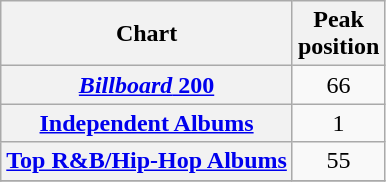<table class="wikitable plainrowheaders sortable" style="text-align:center;" border="1">
<tr>
<th scope="col">Chart</th>
<th scope="col">Peak<br>position</th>
</tr>
<tr>
<th scope="row"><a href='#'><em>Billboard</em> 200</a></th>
<td>66</td>
</tr>
<tr>
<th scope="row"><a href='#'>Independent Albums</a></th>
<td>1</td>
</tr>
<tr>
<th scope="row"><a href='#'>Top R&B/Hip-Hop Albums</a></th>
<td>55</td>
</tr>
<tr>
</tr>
</table>
